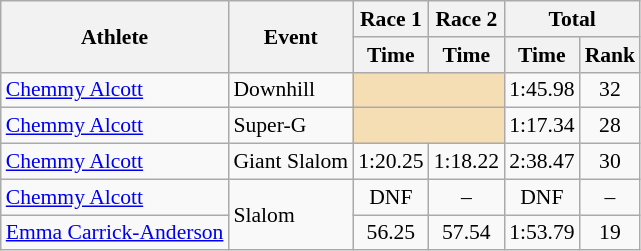<table class="wikitable" style="font-size:90%">
<tr>
<th rowspan="2">Athlete</th>
<th rowspan="2">Event</th>
<th>Race 1</th>
<th>Race 2</th>
<th colspan="2">Total</th>
</tr>
<tr>
<th>Time</th>
<th>Time</th>
<th>Time</th>
<th>Rank</th>
</tr>
<tr>
<td><a href='#'>Chemmy Alcott</a></td>
<td>Downhill</td>
<td colspan="2" bgcolor="wheat"></td>
<td align="center">1:45.98</td>
<td align="center">32</td>
</tr>
<tr>
<td><a href='#'>Chemmy Alcott</a></td>
<td>Super-G</td>
<td colspan="2" bgcolor="wheat"></td>
<td align="center">1:17.34</td>
<td align="center">28</td>
</tr>
<tr>
<td><a href='#'>Chemmy Alcott</a></td>
<td>Giant Slalom</td>
<td align="center">1:20.25</td>
<td align="center">1:18.22</td>
<td align="center">2:38.47</td>
<td align="center">30</td>
</tr>
<tr>
<td><a href='#'>Chemmy Alcott</a></td>
<td rowspan="2">Slalom</td>
<td align="center">DNF</td>
<td align="center">–</td>
<td align="center">DNF</td>
<td align="center">–</td>
</tr>
<tr>
<td><a href='#'>Emma Carrick-Anderson</a></td>
<td align="center">56.25</td>
<td align="center">57.54</td>
<td align="center">1:53.79</td>
<td align="center">19</td>
</tr>
</table>
